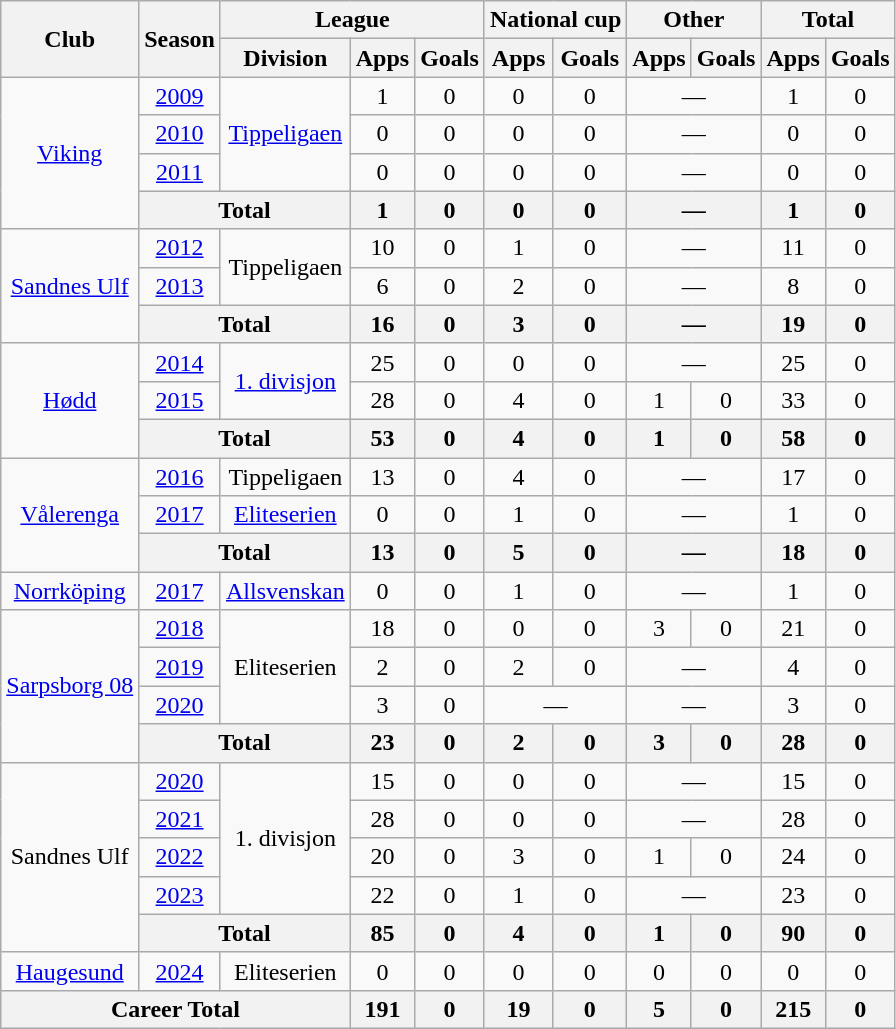<table class="wikitable" style="text-align: center;">
<tr>
<th rowspan="2">Club</th>
<th rowspan="2">Season</th>
<th colspan="3">League</th>
<th colspan="2">National cup</th>
<th colspan="2">Other</th>
<th colspan="2">Total</th>
</tr>
<tr>
<th>Division</th>
<th>Apps</th>
<th>Goals</th>
<th>Apps</th>
<th>Goals</th>
<th>Apps</th>
<th>Goals</th>
<th>Apps</th>
<th>Goals</th>
</tr>
<tr>
<td rowspan="4"><a href='#'>Viking</a></td>
<td><a href='#'>2009</a></td>
<td rowspan="3"><a href='#'>Tippeligaen</a></td>
<td>1</td>
<td>0</td>
<td>0</td>
<td>0</td>
<td colspan="2">—</td>
<td>1</td>
<td>0</td>
</tr>
<tr>
<td><a href='#'>2010</a></td>
<td>0</td>
<td>0</td>
<td>0</td>
<td>0</td>
<td colspan="2">—</td>
<td>0</td>
<td>0</td>
</tr>
<tr>
<td><a href='#'>2011</a></td>
<td>0</td>
<td>0</td>
<td>0</td>
<td>0</td>
<td colspan="2">—</td>
<td>0</td>
<td>0</td>
</tr>
<tr>
<th colspan="2">Total</th>
<th>1</th>
<th>0</th>
<th>0</th>
<th>0</th>
<th colspan="2">—</th>
<th>1</th>
<th>0</th>
</tr>
<tr>
<td rowspan="3"><a href='#'>Sandnes Ulf</a></td>
<td><a href='#'>2012</a></td>
<td rowspan="2">Tippeligaen</td>
<td>10</td>
<td>0</td>
<td>1</td>
<td>0</td>
<td colspan="2">—</td>
<td>11</td>
<td>0</td>
</tr>
<tr>
<td><a href='#'>2013</a></td>
<td>6</td>
<td>0</td>
<td>2</td>
<td>0</td>
<td colspan="2">—</td>
<td>8</td>
<td>0</td>
</tr>
<tr>
<th colspan="2">Total</th>
<th>16</th>
<th>0</th>
<th>3</th>
<th>0</th>
<th colspan="2">—</th>
<th>19</th>
<th>0</th>
</tr>
<tr>
<td rowspan="3"><a href='#'>Hødd</a></td>
<td><a href='#'>2014</a></td>
<td rowspan="2"><a href='#'>1. divisjon</a></td>
<td>25</td>
<td>0</td>
<td>0</td>
<td>0</td>
<td colspan="2">—</td>
<td>25</td>
<td>0</td>
</tr>
<tr>
<td><a href='#'>2015</a></td>
<td>28</td>
<td>0</td>
<td>4</td>
<td>0</td>
<td>1</td>
<td>0</td>
<td>33</td>
<td>0</td>
</tr>
<tr>
<th colspan="2">Total</th>
<th>53</th>
<th>0</th>
<th>4</th>
<th>0</th>
<th>1</th>
<th>0</th>
<th>58</th>
<th>0</th>
</tr>
<tr>
<td rowspan="3"><a href='#'>Vålerenga</a></td>
<td><a href='#'>2016</a></td>
<td>Tippeligaen</td>
<td>13</td>
<td>0</td>
<td>4</td>
<td>0</td>
<td colspan="2">—</td>
<td>17</td>
<td>0</td>
</tr>
<tr>
<td><a href='#'>2017</a></td>
<td><a href='#'>Eliteserien</a></td>
<td>0</td>
<td>0</td>
<td>1</td>
<td>0</td>
<td colspan="2">—</td>
<td>1</td>
<td>0</td>
</tr>
<tr>
<th colspan="2">Total</th>
<th>13</th>
<th>0</th>
<th>5</th>
<th>0</th>
<th colspan="2">—</th>
<th>18</th>
<th>0</th>
</tr>
<tr>
<td><a href='#'>Norrköping</a></td>
<td><a href='#'>2017</a></td>
<td><a href='#'>Allsvenskan</a></td>
<td>0</td>
<td>0</td>
<td>1</td>
<td>0</td>
<td colspan="2">—</td>
<td>1</td>
<td>0</td>
</tr>
<tr>
<td rowspan="4"><a href='#'>Sarpsborg 08</a></td>
<td><a href='#'>2018</a></td>
<td rowspan="3">Eliteserien</td>
<td>18</td>
<td>0</td>
<td>0</td>
<td>0</td>
<td>3</td>
<td>0</td>
<td>21</td>
<td>0</td>
</tr>
<tr>
<td><a href='#'>2019</a></td>
<td>2</td>
<td>0</td>
<td>2</td>
<td>0</td>
<td colspan="2">—</td>
<td>4</td>
<td>0</td>
</tr>
<tr>
<td><a href='#'>2020</a></td>
<td>3</td>
<td>0</td>
<td colspan="2">—</td>
<td colspan="2">—</td>
<td>3</td>
<td>0</td>
</tr>
<tr>
<th colspan="2">Total</th>
<th>23</th>
<th>0</th>
<th>2</th>
<th>0</th>
<th>3</th>
<th>0</th>
<th>28</th>
<th>0</th>
</tr>
<tr>
<td rowspan="5">Sandnes Ulf</td>
<td><a href='#'>2020</a></td>
<td rowspan="4">1. divisjon</td>
<td>15</td>
<td>0</td>
<td>0</td>
<td>0</td>
<td colspan="2">—</td>
<td>15</td>
<td>0</td>
</tr>
<tr>
<td><a href='#'>2021</a></td>
<td>28</td>
<td>0</td>
<td>0</td>
<td>0</td>
<td colspan="2">—</td>
<td>28</td>
<td>0</td>
</tr>
<tr>
<td><a href='#'>2022</a></td>
<td>20</td>
<td>0</td>
<td>3</td>
<td>0</td>
<td>1</td>
<td>0</td>
<td>24</td>
<td>0</td>
</tr>
<tr>
<td><a href='#'>2023</a></td>
<td>22</td>
<td>0</td>
<td>1</td>
<td>0</td>
<td colspan="2">—</td>
<td>23</td>
<td>0</td>
</tr>
<tr>
<th colspan="2">Total</th>
<th>85</th>
<th>0</th>
<th>4</th>
<th>0</th>
<th>1</th>
<th>0</th>
<th>90</th>
<th>0</th>
</tr>
<tr>
<td><a href='#'>Haugesund</a></td>
<td><a href='#'>2024</a></td>
<td>Eliteserien</td>
<td>0</td>
<td>0</td>
<td>0</td>
<td>0</td>
<td>0</td>
<td>0</td>
<td>0</td>
<td>0</td>
</tr>
<tr>
<th colspan="3">Career Total</th>
<th>191</th>
<th>0</th>
<th>19</th>
<th>0</th>
<th>5</th>
<th>0</th>
<th>215</th>
<th>0</th>
</tr>
</table>
